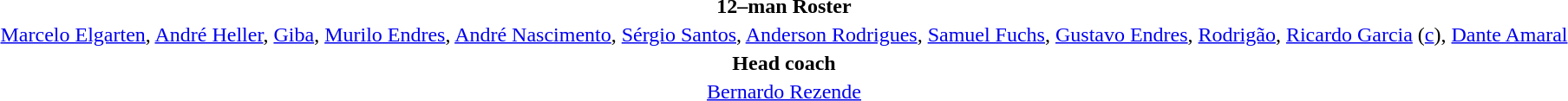<table style="text-align:center; margin-top:2em; margin-left:auto; margin-right:auto">
<tr>
<td><strong>12–man Roster</strong></td>
</tr>
<tr>
<td><a href='#'>Marcelo Elgarten</a>, <a href='#'>André Heller</a>, <a href='#'>Giba</a>, <a href='#'>Murilo Endres</a>, <a href='#'>André Nascimento</a>, <a href='#'>Sérgio Santos</a>, <a href='#'>Anderson Rodrigues</a>, <a href='#'>Samuel Fuchs</a>, <a href='#'>Gustavo Endres</a>, <a href='#'>Rodrigão</a>, <a href='#'>Ricardo Garcia</a> (<a href='#'>c</a>), <a href='#'>Dante Amaral</a></td>
</tr>
<tr>
<td><strong>Head coach</strong></td>
</tr>
<tr>
<td><a href='#'>Bernardo Rezende</a></td>
</tr>
</table>
